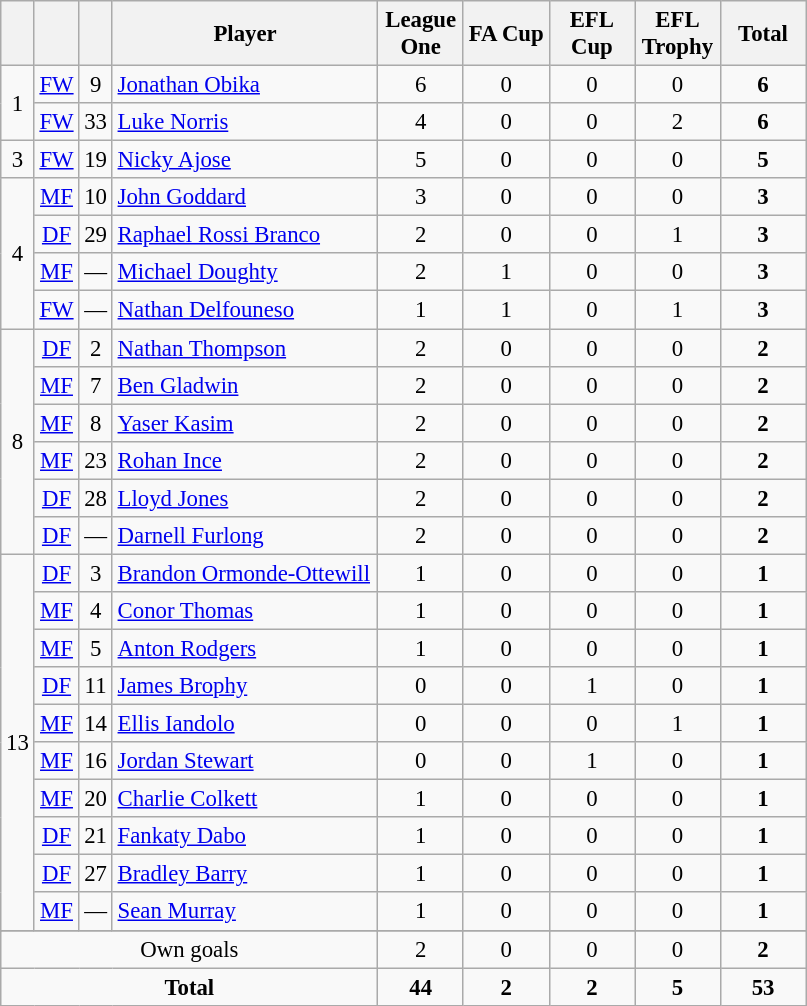<table class="wikitable sortable" style="font-size: 95%; text-align: center;">
<tr>
<th width=10></th>
<th width=10></th>
<th width=10></th>
<th width=170>Player</th>
<th width=50>League One</th>
<th width=50>FA Cup</th>
<th width=50>EFL Cup</th>
<th width=50>EFL Trophy</th>
<th width=50>Total</th>
</tr>
<tr>
<td rowspan="2">1</td>
<td><a href='#'>FW</a></td>
<td>9</td>
<td align=left> <a href='#'>Jonathan Obika</a></td>
<td>6</td>
<td>0</td>
<td>0</td>
<td>0</td>
<td><strong>6</strong></td>
</tr>
<tr>
<td><a href='#'>FW</a></td>
<td>33</td>
<td align=left> <a href='#'>Luke Norris</a></td>
<td>4</td>
<td>0</td>
<td>0</td>
<td>2</td>
<td><strong>6</strong></td>
</tr>
<tr>
<td>3</td>
<td><a href='#'>FW</a></td>
<td>19</td>
<td align=left> <a href='#'>Nicky Ajose</a></td>
<td>5</td>
<td>0</td>
<td>0</td>
<td>0</td>
<td><strong>5</strong></td>
</tr>
<tr>
<td rowspan="4">4</td>
<td><a href='#'>MF</a></td>
<td>10</td>
<td align=left> <a href='#'>John Goddard</a></td>
<td>3</td>
<td>0</td>
<td>0</td>
<td>0</td>
<td><strong>3</strong></td>
</tr>
<tr>
<td><a href='#'>DF</a></td>
<td>29</td>
<td align=left> <a href='#'>Raphael Rossi Branco</a></td>
<td>2</td>
<td>0</td>
<td>0</td>
<td>1</td>
<td><strong>3</strong></td>
</tr>
<tr>
<td><a href='#'>MF</a></td>
<td>—</td>
<td align=left> <a href='#'>Michael Doughty</a></td>
<td>2</td>
<td>1</td>
<td>0</td>
<td>0</td>
<td><strong>3</strong></td>
</tr>
<tr>
<td><a href='#'>FW</a></td>
<td>—</td>
<td align=left> <a href='#'>Nathan Delfouneso</a></td>
<td>1</td>
<td>1</td>
<td>0</td>
<td>1</td>
<td><strong>3</strong></td>
</tr>
<tr>
<td rowspan="6">8</td>
<td><a href='#'>DF</a></td>
<td>2</td>
<td align=left> <a href='#'>Nathan Thompson</a></td>
<td>2</td>
<td>0</td>
<td>0</td>
<td>0</td>
<td><strong>2</strong></td>
</tr>
<tr>
<td><a href='#'>MF</a></td>
<td>7</td>
<td align=left> <a href='#'>Ben Gladwin</a></td>
<td>2</td>
<td>0</td>
<td>0</td>
<td>0</td>
<td><strong>2</strong></td>
</tr>
<tr>
<td><a href='#'>MF</a></td>
<td>8</td>
<td align=left> <a href='#'>Yaser Kasim</a></td>
<td>2</td>
<td>0</td>
<td>0</td>
<td>0</td>
<td><strong>2</strong></td>
</tr>
<tr>
<td><a href='#'>MF</a></td>
<td>23</td>
<td align=left> <a href='#'>Rohan Ince</a></td>
<td>2</td>
<td>0</td>
<td>0</td>
<td>0</td>
<td><strong>2</strong></td>
</tr>
<tr>
<td><a href='#'>DF</a></td>
<td>28</td>
<td align=left> <a href='#'>Lloyd Jones</a></td>
<td>2</td>
<td>0</td>
<td>0</td>
<td>0</td>
<td><strong>2</strong></td>
</tr>
<tr>
<td><a href='#'>DF</a></td>
<td>—</td>
<td align=left> <a href='#'>Darnell Furlong</a></td>
<td>2</td>
<td>0</td>
<td>0</td>
<td>0</td>
<td><strong>2</strong></td>
</tr>
<tr>
<td rowspan="10">13</td>
<td><a href='#'>DF</a></td>
<td>3</td>
<td align=left> <a href='#'>Brandon Ormonde-Ottewill</a></td>
<td>1</td>
<td>0</td>
<td>0</td>
<td>0</td>
<td><strong>1</strong></td>
</tr>
<tr>
<td><a href='#'>MF</a></td>
<td>4</td>
<td align=left> <a href='#'>Conor Thomas</a></td>
<td>1</td>
<td>0</td>
<td>0</td>
<td>0</td>
<td><strong>1</strong></td>
</tr>
<tr>
<td><a href='#'>MF</a></td>
<td>5</td>
<td align=left> <a href='#'>Anton Rodgers</a></td>
<td>1</td>
<td>0</td>
<td>0</td>
<td>0</td>
<td><strong>1</strong></td>
</tr>
<tr>
<td><a href='#'>DF</a></td>
<td>11</td>
<td align=left> <a href='#'>James Brophy</a></td>
<td>0</td>
<td>0</td>
<td>1</td>
<td>0</td>
<td><strong>1</strong></td>
</tr>
<tr>
<td><a href='#'>MF</a></td>
<td>14</td>
<td align=left> <a href='#'>Ellis Iandolo</a></td>
<td>0</td>
<td>0</td>
<td>0</td>
<td>1</td>
<td><strong>1</strong></td>
</tr>
<tr>
<td><a href='#'>MF</a></td>
<td>16</td>
<td align=left> <a href='#'>Jordan Stewart</a></td>
<td>0</td>
<td>0</td>
<td>1</td>
<td>0</td>
<td><strong>1</strong></td>
</tr>
<tr>
<td><a href='#'>MF</a></td>
<td>20</td>
<td align=left> <a href='#'>Charlie Colkett</a></td>
<td>1</td>
<td>0</td>
<td>0</td>
<td>0</td>
<td><strong>1</strong></td>
</tr>
<tr>
<td><a href='#'>DF</a></td>
<td>21</td>
<td align=left> <a href='#'>Fankaty Dabo</a></td>
<td>1</td>
<td>0</td>
<td>0</td>
<td>0</td>
<td><strong>1</strong></td>
</tr>
<tr>
<td><a href='#'>DF</a></td>
<td>27</td>
<td align=left> <a href='#'>Bradley Barry</a></td>
<td>1</td>
<td>0</td>
<td>0</td>
<td>0</td>
<td><strong>1</strong></td>
</tr>
<tr>
<td><a href='#'>MF</a></td>
<td>—</td>
<td align=left> <a href='#'>Sean Murray</a></td>
<td>1</td>
<td>0</td>
<td>0</td>
<td>0</td>
<td><strong>1</strong></td>
</tr>
<tr>
</tr>
<tr class="sortbottom">
<td colspan="4">Own goals</td>
<td>2</td>
<td>0</td>
<td>0</td>
<td>0</td>
<td><strong>2</strong></td>
</tr>
<tr class="sortbottom">
<td colspan=4><strong>Total</strong></td>
<td><strong>44</strong></td>
<td><strong>2</strong></td>
<td><strong>2</strong></td>
<td><strong>5</strong></td>
<td><strong>53</strong></td>
</tr>
</table>
